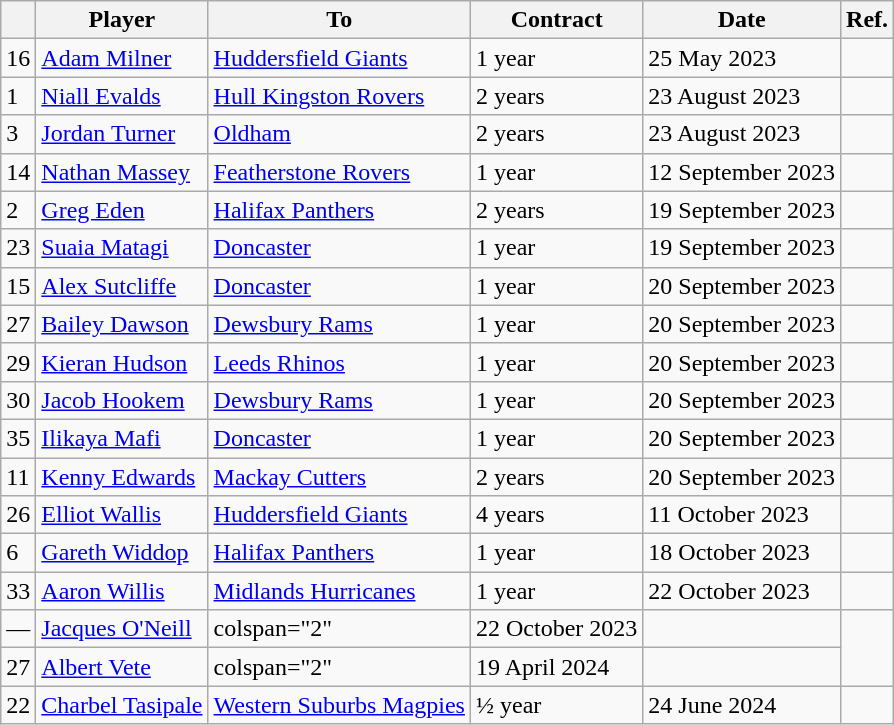<table class="wikitable defaultleft col1center">
<tr>
<th></th>
<th>Player</th>
<th>To</th>
<th>Contract</th>
<th>Date</th>
<th>Ref.</th>
</tr>
<tr>
<td>16</td>
<td> <a href='#'>Adam Milner</a></td>
<td> <a href='#'>Huddersfield Giants</a></td>
<td>1 year</td>
<td>25 May 2023</td>
<td></td>
</tr>
<tr>
<td>1</td>
<td> <a href='#'>Niall Evalds</a></td>
<td> <a href='#'>Hull Kingston Rovers</a></td>
<td>2 years</td>
<td>23 August 2023</td>
<td></td>
</tr>
<tr>
<td>3</td>
<td> <a href='#'>Jordan Turner</a></td>
<td> <a href='#'>Oldham</a></td>
<td>2 years</td>
<td>23 August 2023</td>
<td></td>
</tr>
<tr>
<td>14</td>
<td> <a href='#'>Nathan Massey</a></td>
<td> <a href='#'>Featherstone Rovers</a></td>
<td>1 year</td>
<td>12 September 2023</td>
<td></td>
</tr>
<tr>
<td>2</td>
<td> <a href='#'>Greg Eden</a></td>
<td> <a href='#'>Halifax Panthers</a></td>
<td>2 years</td>
<td>19 September 2023</td>
<td></td>
</tr>
<tr>
<td>23</td>
<td> <a href='#'>Suaia Matagi</a></td>
<td> <a href='#'>Doncaster</a></td>
<td>1 year</td>
<td>19 September 2023</td>
<td></td>
</tr>
<tr>
<td>15</td>
<td> <a href='#'>Alex Sutcliffe</a></td>
<td> <a href='#'>Doncaster</a></td>
<td>1 year</td>
<td>20 September 2023</td>
<td></td>
</tr>
<tr>
<td>27</td>
<td> <a href='#'>Bailey Dawson</a></td>
<td> <a href='#'>Dewsbury Rams</a></td>
<td>1 year</td>
<td>20 September 2023</td>
<td></td>
</tr>
<tr>
<td>29</td>
<td> <a href='#'>Kieran Hudson</a></td>
<td> <a href='#'>Leeds Rhinos</a></td>
<td>1 year</td>
<td>20 September 2023</td>
<td></td>
</tr>
<tr>
<td>30</td>
<td> <a href='#'>Jacob Hookem</a></td>
<td> <a href='#'>Dewsbury Rams</a></td>
<td>1 year</td>
<td>20 September 2023</td>
<td></td>
</tr>
<tr>
<td>35</td>
<td> <a href='#'>Ilikaya Mafi</a></td>
<td> <a href='#'>Doncaster</a></td>
<td>1 year</td>
<td>20 September 2023</td>
<td></td>
</tr>
<tr>
<td>11</td>
<td> <a href='#'>Kenny Edwards</a></td>
<td> <a href='#'>Mackay Cutters</a></td>
<td>2 years</td>
<td>20 September 2023</td>
<td></td>
</tr>
<tr>
<td>26</td>
<td> <a href='#'>Elliot Wallis</a></td>
<td> <a href='#'>Huddersfield Giants</a></td>
<td>4 years</td>
<td>11 October 2023</td>
<td></td>
</tr>
<tr>
<td>6</td>
<td> <a href='#'>Gareth Widdop</a></td>
<td> <a href='#'>Halifax Panthers</a></td>
<td>1 year</td>
<td>18 October 2023</td>
<td></td>
</tr>
<tr>
<td>33</td>
<td> <a href='#'>Aaron Willis</a></td>
<td> <a href='#'>Midlands Hurricanes</a></td>
<td>1 year</td>
<td>22 October 2023</td>
<td></td>
</tr>
<tr>
<td>—</td>
<td> <a href='#'>Jacques O'Neill</a></td>
<td>colspan="2" </td>
<td>22 October 2023</td>
<td></td>
</tr>
<tr>
<td>27</td>
<td> <a href='#'>Albert Vete</a></td>
<td>colspan="2" </td>
<td>19 April 2024</td>
<td></td>
</tr>
<tr>
<td>22</td>
<td> <a href='#'>Charbel Tasipale</a></td>
<td> <a href='#'>Western Suburbs Magpies</a></td>
<td>½ year</td>
<td>24 June 2024</td>
<td></td>
</tr>
</table>
